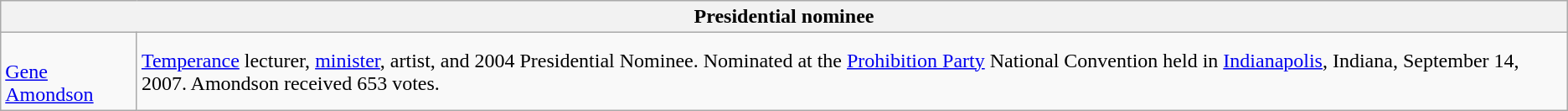<table class=wikitable>
<tr>
<th colspan=3>Presidential nominee</th>
</tr>
<tr>
<td><br><a href='#'>Gene Amondson</a></td>
<td><a href='#'>Temperance</a> lecturer, <a href='#'>minister</a>, artist, and 2004 Presidential Nominee. Nominated at the <a href='#'>Prohibition Party</a> National Convention held in <a href='#'>Indianapolis</a>, Indiana, September 14, 2007. Amondson received 653 votes.</td>
</tr>
</table>
